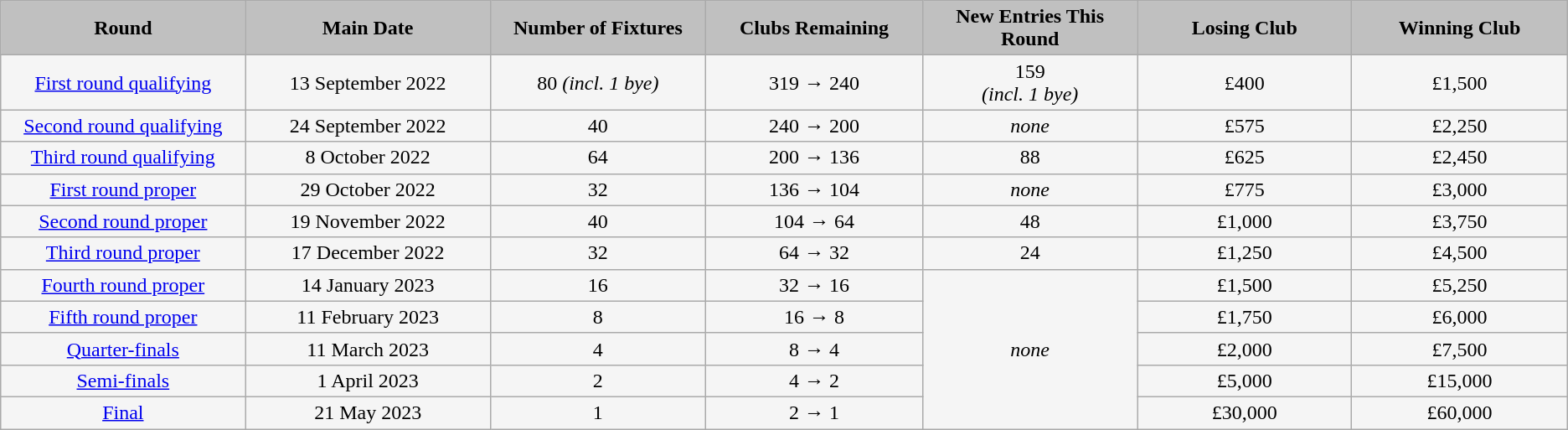<table class="wikitable" style="background:WhiteSmoke; text-align:center; font-size:100%">
<tr>
<td scope="col" style="width: 200px; background:silver;"><strong>Round</strong></td>
<td scope="col" style="width: 200px; background:silver;"><strong>Main Date</strong></td>
<td scope="col" style="width: 175px; background:silver;"><strong>Number of Fixtures</strong></td>
<td scope="col" style="width: 175px; background:silver;"><strong>Clubs Remaining</strong></td>
<td scope="col" style="width: 175px; background:silver;"><strong>New Entries This Round</strong></td>
<td scope="col" style="width: 175px; background:silver;"><strong>Losing Club</strong></td>
<td scope="col" style="width: 175px; background:silver;"><strong>Winning Club</strong></td>
</tr>
<tr>
<td><a href='#'>First round qualifying</a></td>
<td>13 September 2022</td>
<td>80 <em>(incl. 1 bye)</em></td>
<td>319 → 240</td>
<td>159<br><em>(incl. 1 bye)</em></td>
<td>£400</td>
<td>£1,500</td>
</tr>
<tr>
<td><a href='#'>Second round qualifying</a></td>
<td>24 September 2022</td>
<td>40</td>
<td>240 → 200</td>
<td><em>none</em></td>
<td>£575</td>
<td>£2,250</td>
</tr>
<tr>
<td><a href='#'>Third round qualifying</a></td>
<td>8 October 2022</td>
<td>64</td>
<td>200 → 136</td>
<td>88</td>
<td>£625</td>
<td>£2,450</td>
</tr>
<tr>
<td><a href='#'>First round proper</a></td>
<td>29 October 2022</td>
<td>32</td>
<td>136 → 104</td>
<td><em>none</em></td>
<td>£775</td>
<td>£3,000</td>
</tr>
<tr>
<td><a href='#'>Second round proper</a></td>
<td>19 November 2022</td>
<td>40</td>
<td>104 → 64</td>
<td>48</td>
<td>£1,000</td>
<td>£3,750</td>
</tr>
<tr>
<td><a href='#'>Third round proper</a></td>
<td>17 December 2022</td>
<td>32</td>
<td>64 → 32</td>
<td>24</td>
<td>£1,250</td>
<td>£4,500</td>
</tr>
<tr>
<td><a href='#'>Fourth round proper</a></td>
<td>14 January 2023</td>
<td>16</td>
<td>32 → 16</td>
<td rowspan="5"><em>none</em></td>
<td>£1,500</td>
<td>£5,250</td>
</tr>
<tr>
<td><a href='#'>Fifth round proper</a></td>
<td>11 February 2023</td>
<td>8</td>
<td>16 → 8</td>
<td>£1,750</td>
<td>£6,000</td>
</tr>
<tr>
<td><a href='#'>Quarter-finals</a></td>
<td>11 March 2023</td>
<td>4</td>
<td>8 → 4</td>
<td>£2,000</td>
<td>£7,500</td>
</tr>
<tr>
<td><a href='#'>Semi-finals</a></td>
<td>1 April 2023</td>
<td>2</td>
<td>4 → 2</td>
<td>£5,000</td>
<td>£15,000</td>
</tr>
<tr>
<td><a href='#'>Final</a></td>
<td>21 May 2023</td>
<td>1</td>
<td>2 → 1</td>
<td>£30,000</td>
<td>£60,000</td>
</tr>
</table>
